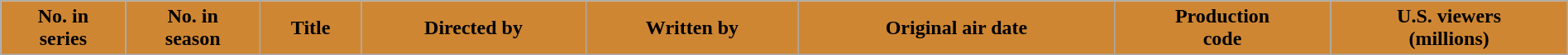<table class="wikitable plainrowheaders" style="width:100%">
<tr style="color:black">
<th style="background:#CF8632;">No. in<br>series</th>
<th style="background:#CF8632;">No. in<br>season</th>
<th style="background:#CF8632;">Title</th>
<th style="background:#CF8632;">Directed by</th>
<th style="background:#CF8632;">Written by</th>
<th style="background:#CF8632;">Original air date</th>
<th style="background:#CF8632;">Production<br>code</th>
<th style="background:#CF8632;">U.S. viewers<br>(millions)<br>









</th>
</tr>
</table>
